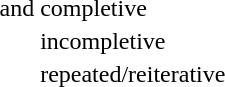<table>
<tr>
<td> and </td>
<td>completive</td>
</tr>
<tr>
<td></td>
<td>incompletive</td>
</tr>
<tr>
<td></td>
<td>repeated/reiterative</td>
</tr>
</table>
